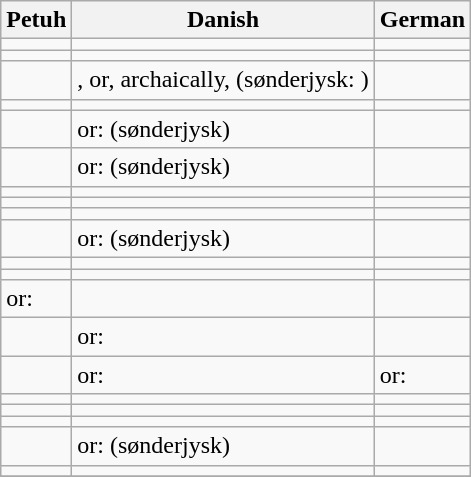<table class="wikitable">
<tr>
<th rowspan="1" colspan="1">Petuh</th>
<th>Danish</th>
<th>German</th>
</tr>
<tr>
<td></td>
<td></td>
<td></td>
</tr>
<tr>
<td></td>
<td></td>
<td></td>
</tr>
<tr>
<td></td>
<td>, or, archaically,  (sønderjysk: )</td>
<td></td>
</tr>
<tr>
<td></td>
<td></td>
<td></td>
</tr>
<tr>
<td></td>
<td> or:  (sønderjysk)</td>
<td></td>
</tr>
<tr>
<td></td>
<td> or:  (sønderjysk)</td>
<td></td>
</tr>
<tr>
<td></td>
<td></td>
<td></td>
</tr>
<tr>
<td> </td>
<td></td>
<td></td>
</tr>
<tr>
<td></td>
<td></td>
<td></td>
</tr>
<tr>
<td></td>
<td> or:  (sønderjysk)</td>
<td></td>
</tr>
<tr>
<td></td>
<td></td>
<td></td>
</tr>
<tr>
<td></td>
<td></td>
<td></td>
</tr>
<tr>
<td> or: </td>
<td></td>
<td></td>
</tr>
<tr>
<td></td>
<td> or: </td>
<td></td>
</tr>
<tr>
<td></td>
<td> or: </td>
<td> or: </td>
</tr>
<tr>
<td></td>
<td></td>
<td></td>
</tr>
<tr>
<td></td>
<td></td>
<td></td>
</tr>
<tr>
<td></td>
<td></td>
<td></td>
</tr>
<tr>
<td></td>
<td> or:  (sønderjysk)</td>
<td></td>
</tr>
<tr>
<td></td>
<td></td>
<td></td>
</tr>
<tr>
</tr>
</table>
